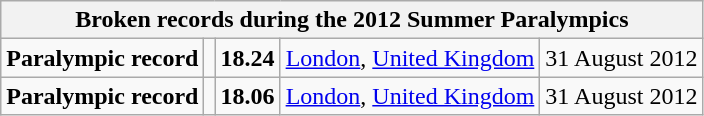<table class="wikitable">
<tr>
<th colspan="5">Broken records during the 2012 Summer Paralympics</th>
</tr>
<tr>
<td><strong>Paralympic record</strong></td>
<td></td>
<td><strong>18.24</strong></td>
<td><a href='#'>London</a>, <a href='#'>United Kingdom</a></td>
<td>31 August 2012</td>
</tr>
<tr>
<td><strong>Paralympic record</strong></td>
<td></td>
<td><strong>18.06</strong></td>
<td><a href='#'>London</a>, <a href='#'>United Kingdom</a></td>
<td>31 August 2012</td>
</tr>
</table>
